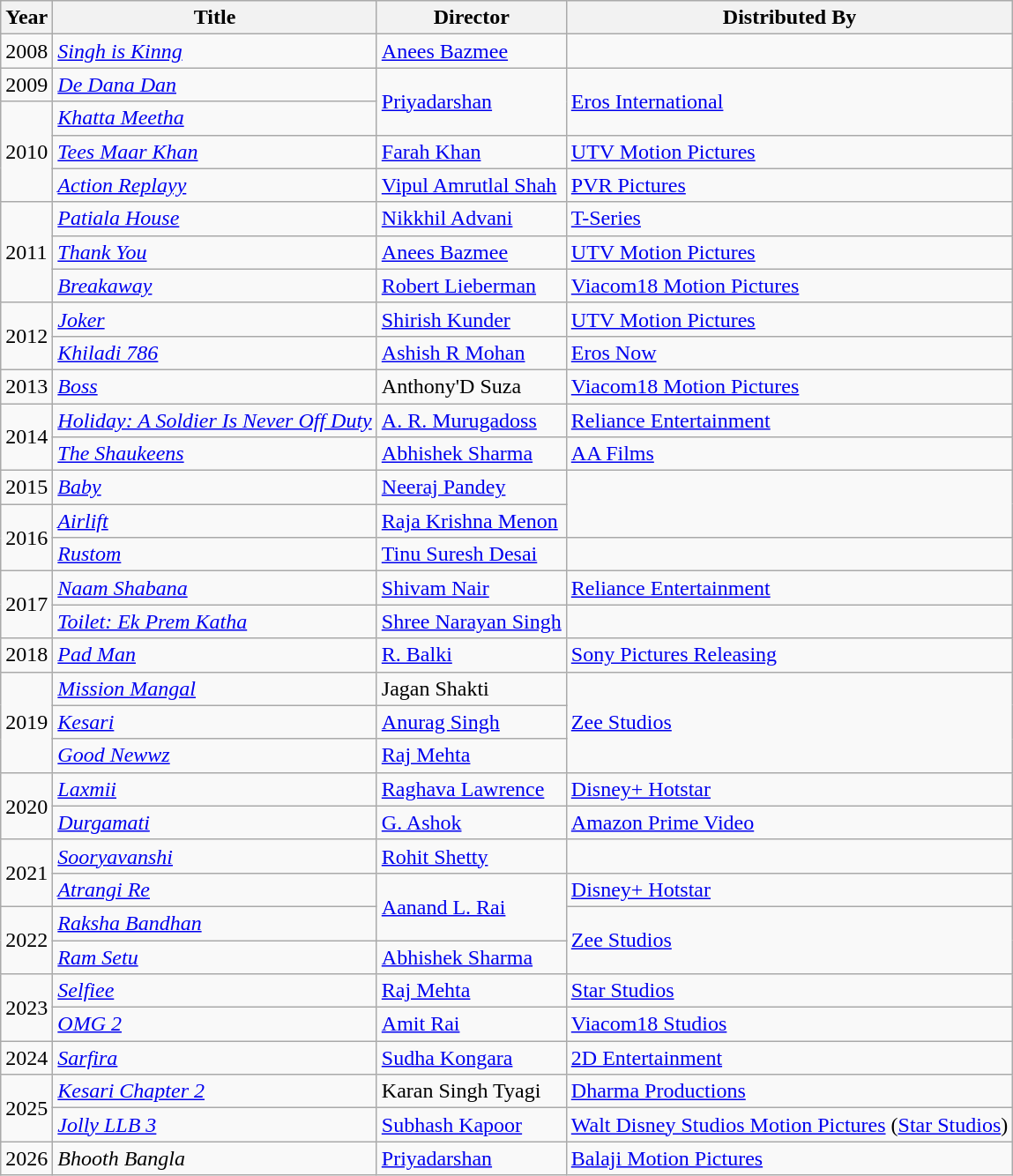<table class="wikitable sortable">
<tr>
<th scope="col">Year</th>
<th scope="col">Title</th>
<th scope="col">Director</th>
<th scope="col">Distributed By</th>
</tr>
<tr>
<td>2008</td>
<td><em><a href='#'>Singh is Kinng</a></em></td>
<td><a href='#'>Anees Bazmee</a></td>
<td></td>
</tr>
<tr>
<td>2009</td>
<td><em><a href='#'>De Dana Dan</a></em></td>
<td rowspan="2"><a href='#'>Priyadarshan</a></td>
<td rowspan="2"><a href='#'>Eros International</a></td>
</tr>
<tr>
<td rowspan="3">2010</td>
<td><em><a href='#'>Khatta Meetha</a></em></td>
</tr>
<tr>
<td><em><a href='#'>Tees Maar Khan</a></em></td>
<td><a href='#'>Farah Khan</a></td>
<td><a href='#'>UTV Motion Pictures</a></td>
</tr>
<tr>
<td><em><a href='#'>Action Replayy</a></em></td>
<td><a href='#'>Vipul Amrutlal Shah</a></td>
<td><a href='#'>PVR Pictures</a></td>
</tr>
<tr>
<td rowspan="3">2011</td>
<td><em><a href='#'>Patiala House</a></em></td>
<td><a href='#'>Nikkhil Advani</a></td>
<td><a href='#'>T-Series</a></td>
</tr>
<tr>
<td><em><a href='#'>Thank You</a></em></td>
<td><a href='#'>Anees Bazmee</a></td>
<td><a href='#'>UTV Motion Pictures</a></td>
</tr>
<tr>
<td><em><a href='#'>Breakaway</a></em></td>
<td><a href='#'>Robert Lieberman</a></td>
<td><a href='#'>Viacom18 Motion Pictures</a></td>
</tr>
<tr>
<td rowspan="2">2012</td>
<td><em><a href='#'>Joker</a></em></td>
<td><a href='#'>Shirish Kunder</a></td>
<td><a href='#'>UTV Motion Pictures</a></td>
</tr>
<tr>
<td><em><a href='#'>Khiladi 786</a></em></td>
<td><a href='#'>Ashish R Mohan</a></td>
<td><a href='#'>Eros Now</a></td>
</tr>
<tr>
<td>2013</td>
<td><em><a href='#'>Boss</a></em></td>
<td>Anthony'D Suza</td>
<td><a href='#'>Viacom18 Motion Pictures</a></td>
</tr>
<tr>
<td rowspan="2">2014</td>
<td><em><a href='#'>Holiday: A Soldier Is Never Off Duty</a></em></td>
<td><a href='#'>A. R. Murugadoss</a></td>
<td><a href='#'>Reliance Entertainment</a></td>
</tr>
<tr>
<td><em><a href='#'>The Shaukeens</a></em></td>
<td><a href='#'>Abhishek Sharma</a></td>
<td><a href='#'>AA Films</a></td>
</tr>
<tr>
<td>2015</td>
<td><em><a href='#'>Baby</a></em></td>
<td><a href='#'>Neeraj Pandey</a></td>
<td rowspan="2"></td>
</tr>
<tr>
<td rowspan="2">2016</td>
<td><em><a href='#'>Airlift</a></em></td>
<td><a href='#'>Raja Krishna Menon</a></td>
</tr>
<tr>
<td><em><a href='#'>Rustom</a></em></td>
<td><a href='#'>Tinu Suresh Desai</a></td>
<td></td>
</tr>
<tr>
<td rowspan="2">2017</td>
<td><em><a href='#'>Naam Shabana</a></em></td>
<td><a href='#'>Shivam Nair</a></td>
<td><a href='#'>Reliance Entertainment</a></td>
</tr>
<tr>
<td><em><a href='#'>Toilet: Ek Prem Katha</a></em></td>
<td><a href='#'>Shree Narayan Singh</a></td>
<td></td>
</tr>
<tr>
<td>2018</td>
<td><em><a href='#'>Pad Man</a></em></td>
<td><a href='#'>R. Balki</a></td>
<td><a href='#'>Sony Pictures Releasing</a></td>
</tr>
<tr>
<td rowspan="3">2019</td>
<td><em><a href='#'>Mission Mangal</a></em></td>
<td>Jagan Shakti</td>
<td rowspan="3"><a href='#'>Zee Studios</a></td>
</tr>
<tr>
<td><em><a href='#'>Kesari</a></em></td>
<td><a href='#'>Anurag Singh</a></td>
</tr>
<tr>
<td><em><a href='#'>Good Newwz</a></em></td>
<td><a href='#'>Raj Mehta</a></td>
</tr>
<tr>
<td rowspan="2">2020</td>
<td><em><a href='#'>Laxmii</a></em></td>
<td><a href='#'>Raghava Lawrence</a></td>
<td><a href='#'>Disney+ Hotstar</a></td>
</tr>
<tr>
<td><em><a href='#'>Durgamati</a></em></td>
<td><a href='#'>G. Ashok</a></td>
<td><a href='#'>Amazon Prime Video</a></td>
</tr>
<tr>
<td rowspan="2 ">2021</td>
<td><em><a href='#'>Sooryavanshi</a></em></td>
<td><a href='#'>Rohit Shetty</a></td>
<td></td>
</tr>
<tr>
<td><em><a href='#'>Atrangi Re</a></em></td>
<td rowspan="2"><a href='#'>Aanand L. Rai</a></td>
<td><a href='#'>Disney+ Hotstar</a></td>
</tr>
<tr>
<td rowspan="2">2022</td>
<td><em><a href='#'>Raksha Bandhan</a></em></td>
<td rowspan="2"><a href='#'>Zee Studios</a></td>
</tr>
<tr>
<td><em><a href='#'>Ram Setu</a></em></td>
<td><a href='#'>Abhishek Sharma</a></td>
</tr>
<tr>
<td rowspan="2">2023</td>
<td><em><a href='#'>Selfiee</a></em></td>
<td><a href='#'>Raj Mehta</a></td>
<td><a href='#'>Star Studios</a></td>
</tr>
<tr>
<td><em><a href='#'>OMG 2</a></em></td>
<td><a href='#'>Amit Rai</a></td>
<td><a href='#'>Viacom18 Studios</a></td>
</tr>
<tr>
<td rowspan="1">2024</td>
<td><em><a href='#'>Sarfira</a></em></td>
<td><a href='#'>Sudha Kongara</a></td>
<td><a href='#'>2D Entertainment</a></td>
</tr>
<tr>
<td rowspan="2">2025</td>
<td><em><a href='#'>Kesari Chapter 2</a></em></td>
<td>Karan Singh Tyagi</td>
<td><a href='#'>Dharma Productions</a></td>
</tr>
<tr>
<td><em><a href='#'>Jolly LLB 3</a></em></td>
<td><a href='#'>Subhash Kapoor</a></td>
<td><a href='#'>Walt Disney Studios Motion Pictures</a> (<a href='#'>Star Studios</a>)</td>
</tr>
<tr>
<td rowspan="1">2026</td>
<td><em>Bhooth Bangla</em></td>
<td><a href='#'>Priyadarshan</a></td>
<td><a href='#'>Balaji Motion Pictures</a></td>
</tr>
</table>
